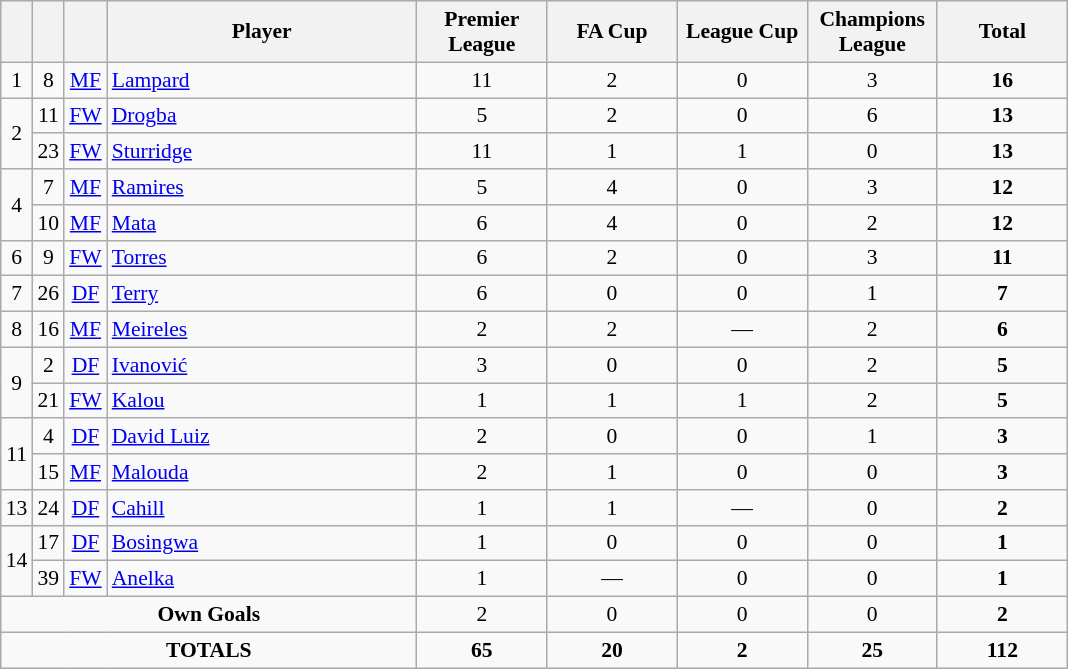<table class="wikitable sortable" style="font-size: 90%; text-align: center;">
<tr>
<th width=10></th>
<th width=10></th>
<th width=10></th>
<th width=200>Player</th>
<th width=80>Premier League</th>
<th width=80>FA Cup</th>
<th width=80>League Cup</th>
<th width=80>Champions League</th>
<th width=80><strong>Total</strong></th>
</tr>
<tr>
<td>1</td>
<td>8</td>
<td><a href='#'>MF</a></td>
<td align=left> <a href='#'>Lampard</a></td>
<td>11</td>
<td>2</td>
<td>0</td>
<td>3</td>
<td><strong>16</strong></td>
</tr>
<tr>
<td rowspan=2>2</td>
<td>11</td>
<td><a href='#'>FW</a></td>
<td align=left> <a href='#'>Drogba</a></td>
<td>5</td>
<td>2</td>
<td>0</td>
<td>6</td>
<td><strong>13</strong></td>
</tr>
<tr>
<td>23</td>
<td><a href='#'>FW</a></td>
<td align=left> <a href='#'>Sturridge</a></td>
<td>11</td>
<td>1</td>
<td>1</td>
<td>0</td>
<td><strong>13</strong></td>
</tr>
<tr>
<td rowspan=2>4</td>
<td>7</td>
<td><a href='#'>MF</a></td>
<td align=left> <a href='#'>Ramires</a></td>
<td>5</td>
<td>4</td>
<td>0</td>
<td>3</td>
<td><strong>12</strong></td>
</tr>
<tr>
<td>10</td>
<td><a href='#'>MF</a></td>
<td align=left> <a href='#'>Mata</a></td>
<td>6</td>
<td>4</td>
<td>0</td>
<td>2</td>
<td><strong>12</strong></td>
</tr>
<tr>
<td>6</td>
<td>9</td>
<td><a href='#'>FW</a></td>
<td align=left> <a href='#'>Torres</a></td>
<td>6</td>
<td>2</td>
<td>0</td>
<td>3</td>
<td><strong>11</strong></td>
</tr>
<tr>
<td>7</td>
<td>26</td>
<td><a href='#'>DF</a></td>
<td align=left> <a href='#'>Terry</a></td>
<td>6</td>
<td>0</td>
<td>0</td>
<td>1</td>
<td><strong>7</strong></td>
</tr>
<tr>
<td>8</td>
<td>16</td>
<td><a href='#'>MF</a></td>
<td align=left> <a href='#'>Meireles</a></td>
<td>2</td>
<td>2</td>
<td>—</td>
<td>2</td>
<td><strong>6</strong></td>
</tr>
<tr>
<td rowspan=2>9</td>
<td>2</td>
<td><a href='#'>DF</a></td>
<td align=left> <a href='#'>Ivanović</a></td>
<td>3</td>
<td>0</td>
<td>0</td>
<td>2</td>
<td><strong>5</strong></td>
</tr>
<tr>
<td>21</td>
<td><a href='#'>FW</a></td>
<td align=left> <a href='#'>Kalou</a></td>
<td>1</td>
<td>1</td>
<td>1</td>
<td>2</td>
<td><strong>5</strong></td>
</tr>
<tr>
<td rowspan=2>11</td>
<td>4</td>
<td><a href='#'>DF</a></td>
<td align=left> <a href='#'>David Luiz</a></td>
<td>2</td>
<td>0</td>
<td>0</td>
<td>1</td>
<td><strong>3</strong></td>
</tr>
<tr>
<td>15</td>
<td><a href='#'>MF</a></td>
<td align=left> <a href='#'>Malouda</a></td>
<td>2</td>
<td>1</td>
<td>0</td>
<td>0</td>
<td><strong>3</strong></td>
</tr>
<tr>
<td>13</td>
<td>24</td>
<td><a href='#'>DF</a></td>
<td align=left> <a href='#'>Cahill</a></td>
<td>1</td>
<td>1</td>
<td>—</td>
<td>0</td>
<td><strong>2</strong></td>
</tr>
<tr>
<td rowspan=2>14</td>
<td>17</td>
<td><a href='#'>DF</a></td>
<td align=left> <a href='#'>Bosingwa</a></td>
<td>1</td>
<td>0</td>
<td>0</td>
<td>0</td>
<td><strong>1</strong></td>
</tr>
<tr>
<td>39</td>
<td><a href='#'>FW</a></td>
<td align=left> <a href='#'>Anelka</a></td>
<td>1</td>
<td>—</td>
<td>0</td>
<td>0</td>
<td><strong>1</strong></td>
</tr>
<tr>
<td colspan="4"><strong>Own Goals</strong></td>
<td>2</td>
<td>0</td>
<td>0</td>
<td>0</td>
<td><strong>2</strong></td>
</tr>
<tr>
<td colspan="4"><strong>TOTALS</strong></td>
<td><strong>65</strong></td>
<td><strong>20</strong></td>
<td><strong>2</strong></td>
<td><strong>25</strong></td>
<td><strong>112</strong></td>
</tr>
</table>
